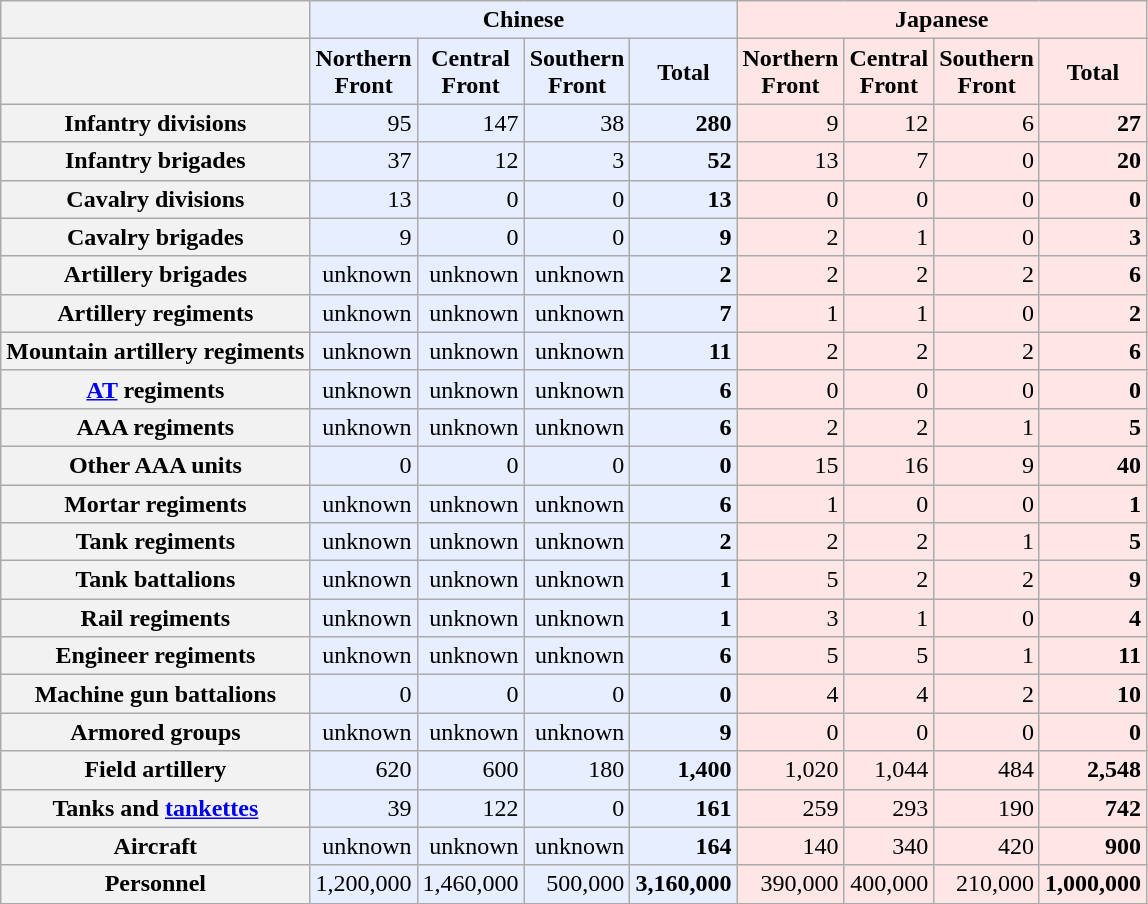<table class="wikitable" style="text-align: right;">
<tr>
<th></th>
<th colspan="4" style="background: #E6EEFF;">Chinese</th>
<th colspan="4" style="background: #FFE6E6;">Japanese</th>
</tr>
<tr>
<th></th>
<th style="background: #E6EEFF;">Northern<br>Front</th>
<th style="background: #E6EEFF;">Central<br>Front</th>
<th style="background: #E6EEFF;">Southern<br>Front</th>
<th style="background: #E6EEFF;">Total</th>
<th style="background: #FFE6E6;">Northern<br>Front</th>
<th style="background: #FFE6E6;">Central<br>Front</th>
<th style="background: #FFE6E6;">Southern<br>Front</th>
<th style="background: #FFE6E6;">Total</th>
</tr>
<tr>
<th>Infantry divisions</th>
<td style="background: #E6EEFF;">95</td>
<td style="background: #E6EEFF;">147</td>
<td style="background: #E6EEFF;">38</td>
<td style="background: #E6EEFF;"><strong>280</strong></td>
<td style="background: #FFE6E6;">9</td>
<td style="background: #FFE6E6;">12</td>
<td style="background: #FFE6E6;">6</td>
<td style="background: #FFE6E6;"><strong>27</strong></td>
</tr>
<tr>
<th>Infantry brigades</th>
<td style="background: #E6EEFF;">37</td>
<td style="background: #E6EEFF;">12</td>
<td style="background: #E6EEFF;">3</td>
<td style="background: #E6EEFF;"><strong>52</strong></td>
<td style="background: #FFE6E6;">13</td>
<td style="background: #FFE6E6;">7</td>
<td style="background: #FFE6E6;">0</td>
<td style="background: #FFE6E6;"><strong>20</strong></td>
</tr>
<tr>
<th>Cavalry divisions</th>
<td style="background: #E6EEFF;">13</td>
<td style="background: #E6EEFF;">0</td>
<td style="background: #E6EEFF;">0</td>
<td style="background: #E6EEFF;"><strong>13</strong></td>
<td style="background: #FFE6E6;">0</td>
<td style="background: #FFE6E6;">0</td>
<td style="background: #FFE6E6;">0</td>
<td style="background: #FFE6E6;"><strong>0</strong></td>
</tr>
<tr>
<th>Cavalry brigades</th>
<td style="background: #E6EEFF;">9</td>
<td style="background: #E6EEFF;">0</td>
<td style="background: #E6EEFF;">0</td>
<td style="background: #E6EEFF;"><strong>9</strong></td>
<td style="background: #FFE6E6;">2</td>
<td style="background: #FFE6E6;">1</td>
<td style="background: #FFE6E6;">0</td>
<td style="background: #FFE6E6;"><strong>3</strong></td>
</tr>
<tr>
<th>Artillery brigades</th>
<td style="background: #E6EEFF;">unknown</td>
<td style="background: #E6EEFF;">unknown</td>
<td style="background: #E6EEFF;">unknown</td>
<td style="background: #E6EEFF;"><strong>2</strong></td>
<td style="background: #FFE6E6;">2</td>
<td style="background: #FFE6E6;">2</td>
<td style="background: #FFE6E6;">2</td>
<td style="background: #FFE6E6;"><strong>6</strong></td>
</tr>
<tr>
<th>Artillery regiments</th>
<td style="background: #E6EEFF;">unknown</td>
<td style="background: #E6EEFF;">unknown</td>
<td style="background: #E6EEFF;">unknown</td>
<td style="background: #E6EEFF;"><strong>7</strong></td>
<td style="background: #FFE6E6;">1</td>
<td style="background: #FFE6E6;">1</td>
<td style="background: #FFE6E6;">0</td>
<td style="background: #FFE6E6;"><strong>2</strong></td>
</tr>
<tr>
<th>Mountain artillery regiments</th>
<td style="background: #E6EEFF;">unknown</td>
<td style="background: #E6EEFF;">unknown</td>
<td style="background: #E6EEFF;">unknown</td>
<td style="background: #E6EEFF;"><strong>11</strong></td>
<td style="background: #FFE6E6;">2</td>
<td style="background: #FFE6E6;">2</td>
<td style="background: #FFE6E6;">2</td>
<td style="background: #FFE6E6;"><strong>6</strong></td>
</tr>
<tr>
<th><a href='#'>AT</a> regiments</th>
<td style="background: #E6EEFF;">unknown</td>
<td style="background: #E6EEFF;">unknown</td>
<td style="background: #E6EEFF;">unknown</td>
<td style="background: #E6EEFF;"><strong>6</strong></td>
<td style="background: #FFE6E6;">0</td>
<td style="background: #FFE6E6;">0</td>
<td style="background: #FFE6E6;">0</td>
<td style="background: #FFE6E6;"><strong>0</strong></td>
</tr>
<tr>
<th>AAA regiments</th>
<td style="background: #E6EEFF;">unknown</td>
<td style="background: #E6EEFF;">unknown</td>
<td style="background: #E6EEFF;">unknown</td>
<td style="background: #E6EEFF;"><strong>6</strong></td>
<td style="background: #FFE6E6;">2</td>
<td style="background: #FFE6E6;">2</td>
<td style="background: #FFE6E6;">1</td>
<td style="background: #FFE6E6;"><strong>5</strong></td>
</tr>
<tr>
<th>Other AAA units</th>
<td style="background: #E6EEFF;">0</td>
<td style="background: #E6EEFF;">0</td>
<td style="background: #E6EEFF;">0</td>
<td style="background: #E6EEFF;"><strong>0</strong></td>
<td style="background: #FFE6E6;">15</td>
<td style="background: #FFE6E6;">16</td>
<td style="background: #FFE6E6;">9</td>
<td style="background: #FFE6E6;"><strong>40</strong></td>
</tr>
<tr>
<th>Mortar regiments</th>
<td style="background: #E6EEFF;">unknown</td>
<td style="background: #E6EEFF;">unknown</td>
<td style="background: #E6EEFF;">unknown</td>
<td style="background: #E6EEFF;"><strong>6</strong></td>
<td style="background: #FFE6E6;">1</td>
<td style="background: #FFE6E6;">0</td>
<td style="background: #FFE6E6;">0</td>
<td style="background: #FFE6E6;"><strong>1</strong></td>
</tr>
<tr>
<th>Tank regiments</th>
<td style="background: #E6EEFF;">unknown</td>
<td style="background: #E6EEFF;">unknown</td>
<td style="background: #E6EEFF;">unknown</td>
<td style="background: #E6EEFF;"><strong>2</strong></td>
<td style="background: #FFE6E6;">2</td>
<td style="background: #FFE6E6;">2</td>
<td style="background: #FFE6E6;">1</td>
<td style="background: #FFE6E6;"><strong>5</strong></td>
</tr>
<tr>
<th>Tank battalions</th>
<td style="background: #E6EEFF;">unknown</td>
<td style="background: #E6EEFF;">unknown</td>
<td style="background: #E6EEFF;">unknown</td>
<td style="background: #E6EEFF;"><strong>1</strong></td>
<td style="background: #FFE6E6;">5</td>
<td style="background: #FFE6E6;">2</td>
<td style="background: #FFE6E6;">2</td>
<td style="background: #FFE6E6;"><strong>9</strong></td>
</tr>
<tr>
<th>Rail regiments</th>
<td style="background: #E6EEFF;">unknown</td>
<td style="background: #E6EEFF;">unknown</td>
<td style="background: #E6EEFF;">unknown</td>
<td style="background: #E6EEFF;"><strong>1</strong></td>
<td style="background: #FFE6E6;">3</td>
<td style="background: #FFE6E6;">1</td>
<td style="background: #FFE6E6;">0</td>
<td style="background: #FFE6E6;"><strong>4</strong></td>
</tr>
<tr>
<th>Engineer regiments</th>
<td style="background: #E6EEFF;">unknown</td>
<td style="background: #E6EEFF;">unknown</td>
<td style="background: #E6EEFF;">unknown</td>
<td style="background: #E6EEFF;"><strong>6</strong></td>
<td style="background: #FFE6E6;">5</td>
<td style="background: #FFE6E6;">5</td>
<td style="background: #FFE6E6;">1</td>
<td style="background: #FFE6E6;"><strong>11</strong></td>
</tr>
<tr>
<th>Machine gun battalions</th>
<td style="background: #E6EEFF;">0</td>
<td style="background: #E6EEFF;">0</td>
<td style="background: #E6EEFF;">0</td>
<td style="background: #E6EEFF;"><strong>0</strong></td>
<td style="background: #FFE6E6;">4</td>
<td style="background: #FFE6E6;">4</td>
<td style="background: #FFE6E6;">2</td>
<td style="background: #FFE6E6;"><strong>10</strong></td>
</tr>
<tr>
<th>Armored groups</th>
<td style="background: #E6EEFF;">unknown</td>
<td style="background: #E6EEFF;">unknown</td>
<td style="background: #E6EEFF;">unknown</td>
<td style="background: #E6EEFF;"><strong>9</strong></td>
<td style="background: #FFE6E6;">0</td>
<td style="background: #FFE6E6;">0</td>
<td style="background: #FFE6E6;">0</td>
<td style="background: #FFE6E6;"><strong>0</strong></td>
</tr>
<tr>
<th>Field artillery</th>
<td style="background: #E6EEFF;">620</td>
<td style="background: #E6EEFF;">600</td>
<td style="background: #E6EEFF;">180</td>
<td style="background: #E6EEFF;"><strong>1,400</strong></td>
<td style="background: #FFE6E6;">1,020</td>
<td style="background: #FFE6E6;">1,044</td>
<td style="background: #FFE6E6;">484</td>
<td style="background: #FFE6E6;"><strong>2,548</strong></td>
</tr>
<tr>
<th>Tanks and <a href='#'>tankettes</a></th>
<td style="background: #E6EEFF;">39</td>
<td style="background: #E6EEFF;">122</td>
<td style="background: #E6EEFF;">0</td>
<td style="background: #E6EEFF;"><strong>161</strong></td>
<td style="background: #FFE6E6;">259</td>
<td style="background: #FFE6E6;">293</td>
<td style="background: #FFE6E6;">190</td>
<td style="background: #FFE6E6;"><strong>742</strong></td>
</tr>
<tr>
<th>Aircraft</th>
<td style="background: #E6EEFF;">unknown</td>
<td style="background: #E6EEFF;">unknown</td>
<td style="background: #E6EEFF;">unknown</td>
<td style="background: #E6EEFF;"><strong>164</strong></td>
<td style="background: #FFE6E6;">140</td>
<td style="background: #FFE6E6;">340</td>
<td style="background: #FFE6E6;">420</td>
<td style="background: #FFE6E6;"><strong>900</strong></td>
</tr>
<tr>
<th>Personnel</th>
<td style="background: #E6EEFF;">1,200,000</td>
<td style="background: #E6EEFF;">1,460,000</td>
<td style="background: #E6EEFF;">500,000</td>
<td style="background: #E6EEFF;"><strong>3,160,000</strong></td>
<td style="background: #FFE6E6;">390,000</td>
<td style="background: #FFE6E6;">400,000</td>
<td style="background: #FFE6E6;">210,000</td>
<td style="background: #FFE6E6;"><strong>1,000,000</strong></td>
</tr>
<tr>
</tr>
</table>
